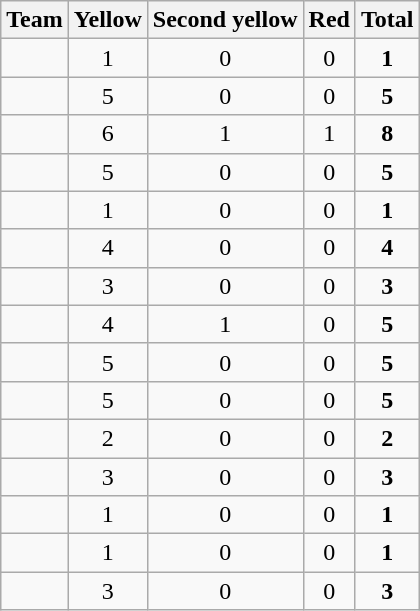<table class="wikitable sortable" style="text-align:center;">
<tr>
<th>Team</th>
<th> Yellow</th>
<th> Second yellow</th>
<th> Red</th>
<th><strong>Total</strong></th>
</tr>
<tr>
<td style="text-align:left;"></td>
<td>1</td>
<td>0</td>
<td>0</td>
<td><strong>1</strong></td>
</tr>
<tr>
<td style="text-align:left;"></td>
<td>5</td>
<td>0</td>
<td>0</td>
<td><strong>5</strong></td>
</tr>
<tr>
<td style="text-align:left;"></td>
<td>6</td>
<td>1</td>
<td>1</td>
<td><strong>8</strong></td>
</tr>
<tr>
<td style="text-align:left;"></td>
<td>5</td>
<td>0</td>
<td>0</td>
<td><strong>5</strong></td>
</tr>
<tr>
<td style="text-align:left;"></td>
<td>1</td>
<td>0</td>
<td>0</td>
<td><strong>1</strong></td>
</tr>
<tr>
<td style="text-align:left;"></td>
<td>4</td>
<td>0</td>
<td>0</td>
<td><strong>4</strong></td>
</tr>
<tr>
<td style="text-align:left;"></td>
<td>3</td>
<td>0</td>
<td>0</td>
<td><strong>3</strong></td>
</tr>
<tr>
<td style="text-align:left;"></td>
<td>4</td>
<td>1</td>
<td>0</td>
<td><strong>5</strong></td>
</tr>
<tr>
<td style="text-align:left;"></td>
<td>5</td>
<td>0</td>
<td>0</td>
<td><strong>5</strong></td>
</tr>
<tr>
<td style="text-align:left;"></td>
<td>5</td>
<td>0</td>
<td>0</td>
<td><strong>5</strong></td>
</tr>
<tr>
<td style="text-align:left;"></td>
<td>2</td>
<td>0</td>
<td>0</td>
<td><strong>2</strong></td>
</tr>
<tr>
<td style="text-align:left;"></td>
<td>3</td>
<td>0</td>
<td>0</td>
<td><strong>3</strong></td>
</tr>
<tr>
<td style="text-align:left;"></td>
<td>1</td>
<td>0</td>
<td>0</td>
<td><strong>1</strong></td>
</tr>
<tr>
<td style="text-align:left;"></td>
<td>1</td>
<td>0</td>
<td>0</td>
<td><strong>1</strong></td>
</tr>
<tr>
<td style="text-align:left;"></td>
<td>3</td>
<td>0</td>
<td>0</td>
<td><strong>3</strong></td>
</tr>
</table>
